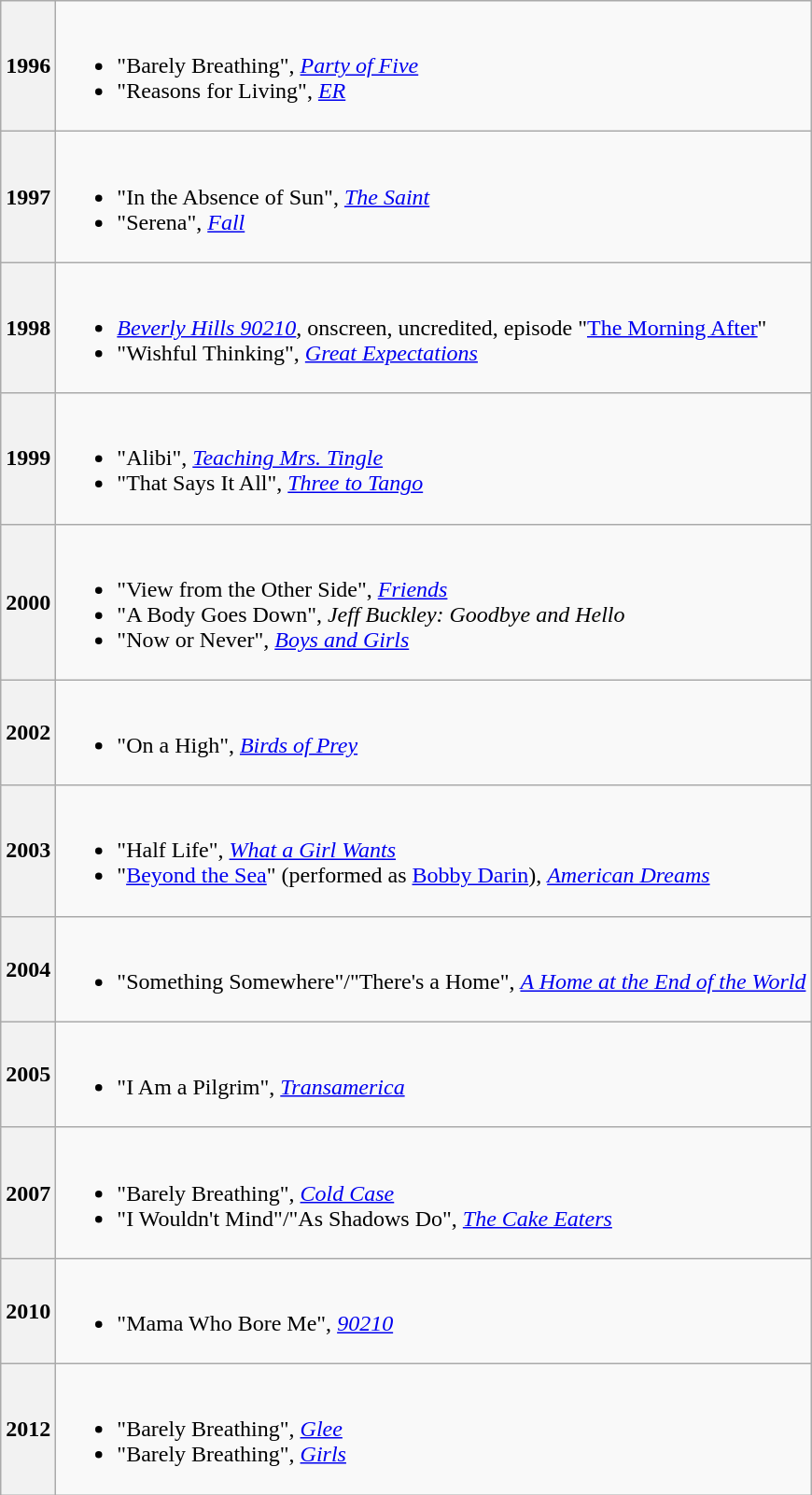<table class="wikitable">
<tr>
<th>1996</th>
<td><br><ul><li>"Barely Breathing", <em><a href='#'>Party of Five</a></em></li><li>"Reasons for Living", <em><a href='#'>ER</a></em></li></ul></td>
</tr>
<tr>
<th>1997</th>
<td><br><ul><li>"In the Absence of Sun", <em><a href='#'>The Saint</a></em></li><li>"Serena", <em><a href='#'>Fall</a></em></li></ul></td>
</tr>
<tr>
<th>1998</th>
<td><br><ul><li><em><a href='#'>Beverly Hills 90210</a></em>, onscreen, uncredited, episode "<a href='#'>The Morning After</a>"</li><li>"Wishful Thinking", <em><a href='#'>Great Expectations</a></em></li></ul></td>
</tr>
<tr>
<th>1999</th>
<td><br><ul><li>"Alibi", <em><a href='#'>Teaching Mrs. Tingle</a></em></li><li>"That Says It All", <em><a href='#'>Three to Tango</a></em></li></ul></td>
</tr>
<tr>
<th>2000</th>
<td><br><ul><li>"View from the Other Side", <em><a href='#'>Friends</a></em></li><li>"A Body Goes Down", <em>Jeff Buckley: Goodbye and Hello</em></li><li>"Now or Never", <em><a href='#'>Boys and Girls</a></em></li></ul></td>
</tr>
<tr>
<th>2002</th>
<td><br><ul><li>"On a High", <em><a href='#'>Birds of Prey</a></em></li></ul></td>
</tr>
<tr>
<th>2003</th>
<td><br><ul><li>"Half Life", <em><a href='#'>What a Girl Wants</a></em></li><li>"<a href='#'>Beyond the Sea</a>" (performed as <a href='#'>Bobby Darin</a>), <em><a href='#'>American Dreams</a></em></li></ul></td>
</tr>
<tr>
<th>2004</th>
<td><br><ul><li>"Something Somewhere"/"There's a Home", <em><a href='#'>A Home at the End of the World</a></em></li></ul></td>
</tr>
<tr>
<th>2005</th>
<td><br><ul><li>"I Am a Pilgrim", <em><a href='#'>Transamerica</a></em></li></ul></td>
</tr>
<tr>
<th>2007</th>
<td><br><ul><li>"Barely Breathing", <em><a href='#'>Cold Case</a></em></li><li>"I Wouldn't Mind"/"As Shadows Do", <em><a href='#'>The Cake Eaters</a></em></li></ul></td>
</tr>
<tr>
<th>2010</th>
<td><br><ul><li>"Mama Who Bore Me", <em><a href='#'>90210</a></em></li></ul></td>
</tr>
<tr>
<th>2012</th>
<td><br><ul><li>"Barely Breathing", <em><a href='#'>Glee</a></em></li><li>"Barely Breathing", <em><a href='#'>Girls</a></em></li></ul></td>
</tr>
</table>
